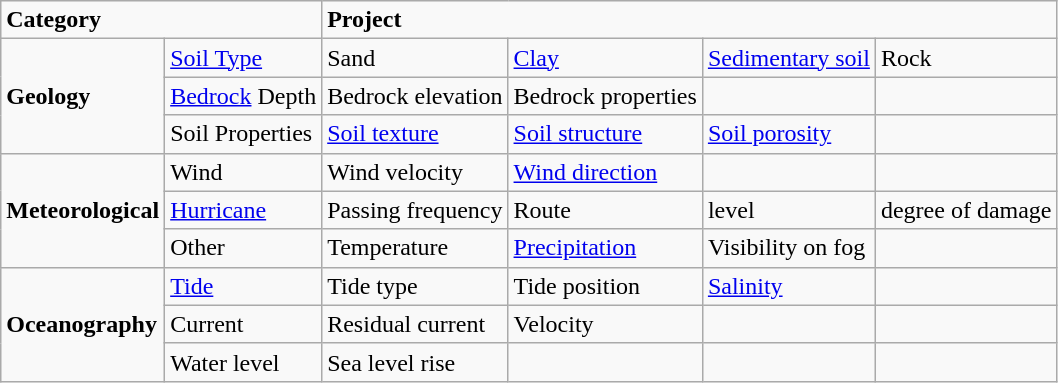<table class="wikitable">
<tr>
<td colspan="2"><strong>Category</strong></td>
<td colspan="4"><strong>Project</strong></td>
</tr>
<tr>
<td rowspan="3"><strong>Geology</strong></td>
<td><a href='#'>Soil Type</a></td>
<td>Sand</td>
<td><a href='#'>Clay</a></td>
<td><a href='#'>Sedimentary soil</a></td>
<td>Rock</td>
</tr>
<tr>
<td><a href='#'>Bedrock</a> Depth</td>
<td>Bedrock elevation</td>
<td>Bedrock properties</td>
<td></td>
<td></td>
</tr>
<tr>
<td>Soil Properties</td>
<td><a href='#'>Soil texture</a></td>
<td><a href='#'>Soil structure</a></td>
<td><a href='#'>Soil porosity</a></td>
<td></td>
</tr>
<tr>
<td rowspan="3"><strong>Meteorological</strong></td>
<td>Wind</td>
<td>Wind velocity</td>
<td><a href='#'>Wind direction</a></td>
<td></td>
<td></td>
</tr>
<tr>
<td><a href='#'>Hurricane</a></td>
<td>Passing frequency</td>
<td>Route</td>
<td>level</td>
<td>degree of damage</td>
</tr>
<tr>
<td>Other</td>
<td>Temperature</td>
<td><a href='#'>Precipitation</a></td>
<td>Visibility on fog</td>
<td></td>
</tr>
<tr>
<td rowspan="3"><strong>Oceanography</strong></td>
<td><a href='#'>Tide</a></td>
<td>Tide type</td>
<td>Tide position</td>
<td><a href='#'>Salinity</a></td>
<td></td>
</tr>
<tr>
<td>Current</td>
<td>Residual current</td>
<td>Velocity</td>
<td></td>
<td></td>
</tr>
<tr>
<td>Water level</td>
<td>Sea level rise</td>
<td></td>
<td></td>
<td></td>
</tr>
</table>
